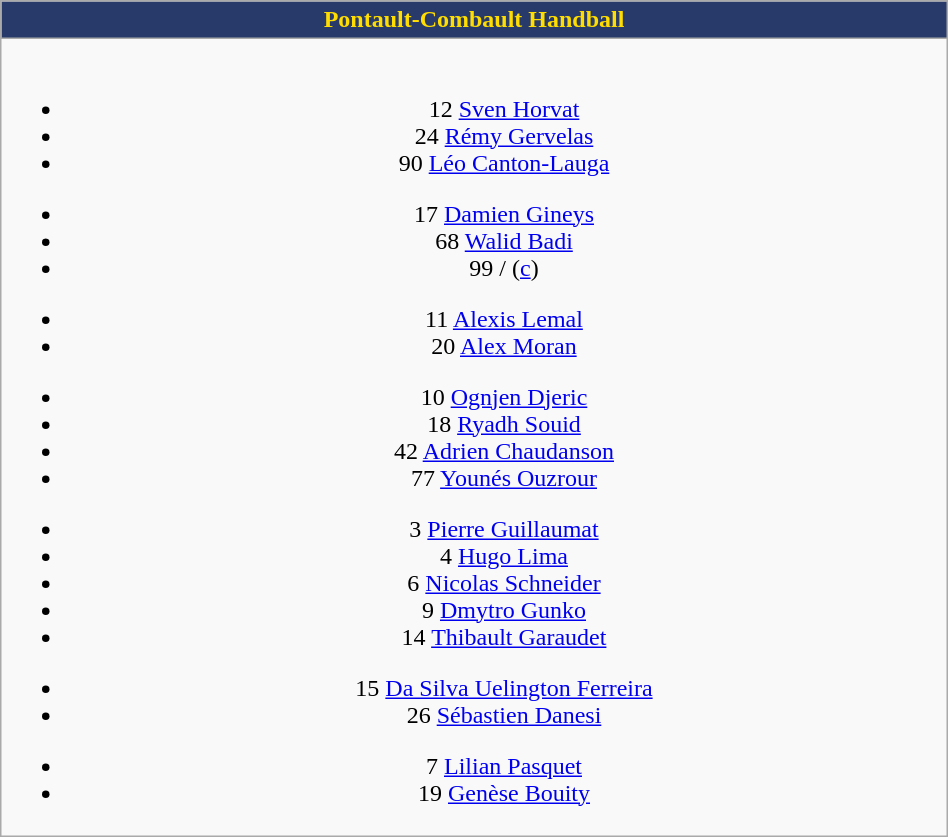<table class="wikitable" style="font-size:100%; text-align:center;" width=50%>
<tr>
<th colspan=5 style="background-color:#273A69;color:#FFDD00;text-align:center;">Pontault-Combault Handball</th>
</tr>
<tr>
<td><br>
<ul><li>12  <a href='#'>Sven Horvat</a></li><li>24  <a href='#'>Rémy Gervelas</a></li><li>90  <a href='#'>Léo Canton-Lauga</a></li></ul><ul><li>17  <a href='#'>Damien Gineys</a></li><li>68  <a href='#'>Walid Badi</a></li><li>99 /  (<a href='#'>c</a>)</li></ul><ul><li>11  <a href='#'>Alexis Lemal</a></li><li>20  <a href='#'>Alex Moran</a></li></ul><ul><li>10  <a href='#'>Ognjen Djeric</a></li><li>18  <a href='#'>Ryadh Souid</a></li><li>42  <a href='#'>Adrien Chaudanson</a></li><li>77  <a href='#'>Younés Ouzrour</a></li></ul><ul><li>3  <a href='#'>Pierre Guillaumat</a></li><li>4  <a href='#'>Hugo Lima</a></li><li>6  <a href='#'>Nicolas Schneider</a></li><li>9  <a href='#'>Dmytro Gunko</a></li><li>14  <a href='#'>Thibault Garaudet</a></li></ul><ul><li>15  <a href='#'>Da Silva Uelington Ferreira</a></li><li>26  <a href='#'>Sébastien Danesi</a></li></ul><ul><li>7  <a href='#'>Lilian Pasquet</a></li><li>19  <a href='#'>Genèse Bouity</a></li></ul></td>
</tr>
</table>
